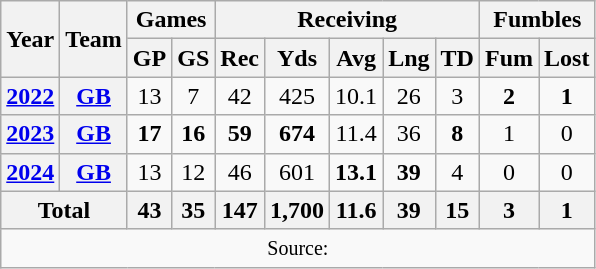<table class="wikitable" style="text-align: center;">
<tr>
<th rowspan="2">Year</th>
<th rowspan="2">Team</th>
<th colspan="2">Games</th>
<th colspan="5">Receiving</th>
<th colspan="2">Fumbles</th>
</tr>
<tr>
<th>GP</th>
<th>GS</th>
<th>Rec</th>
<th>Yds</th>
<th>Avg</th>
<th>Lng</th>
<th>TD</th>
<th>Fum</th>
<th>Lost</th>
</tr>
<tr>
<th><a href='#'>2022</a></th>
<th><a href='#'>GB</a></th>
<td>13</td>
<td>7</td>
<td>42</td>
<td>425</td>
<td>10.1</td>
<td>26</td>
<td>3</td>
<td><strong>2</strong></td>
<td><strong>1</strong></td>
</tr>
<tr>
<th><a href='#'>2023</a></th>
<th><a href='#'>GB</a></th>
<td><strong>17</strong></td>
<td><strong>16</strong></td>
<td><strong>59</strong></td>
<td><strong>674</strong></td>
<td>11.4</td>
<td>36</td>
<td><strong>8</strong></td>
<td>1</td>
<td>0</td>
</tr>
<tr>
<th><a href='#'>2024</a></th>
<th><a href='#'>GB</a></th>
<td>13</td>
<td>12</td>
<td>46</td>
<td>601</td>
<td><strong>13.1</strong></td>
<td><strong>39</strong></td>
<td>4</td>
<td>0</td>
<td>0</td>
</tr>
<tr>
<th colspan="2">Total</th>
<th>43</th>
<th>35</th>
<th>147</th>
<th>1,700</th>
<th>11.6</th>
<th>39</th>
<th>15</th>
<th>3</th>
<th>1</th>
</tr>
<tr>
<td colspan="11"><small>Source: </small></td>
</tr>
</table>
